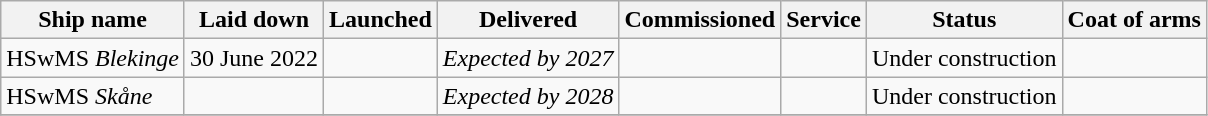<table class="wikitable">
<tr>
<th>Ship name</th>
<th>Laid down</th>
<th>Launched</th>
<th>Delivered</th>
<th>Commissioned</th>
<th>Service</th>
<th>Status</th>
<th>Coat of arms</th>
</tr>
<tr>
<td>HSwMS <em>Blekinge</em></td>
<td>30 June 2022</td>
<td></td>
<td><em>Expected by 2027</em></td>
<td></td>
<td></td>
<td>Under construction</td>
<td></td>
</tr>
<tr>
<td>HSwMS <em>Skåne</em></td>
<td></td>
<td></td>
<td><em>Expected by 2028</em></td>
<td></td>
<td></td>
<td>Under construction</td>
<td></td>
</tr>
<tr>
</tr>
</table>
